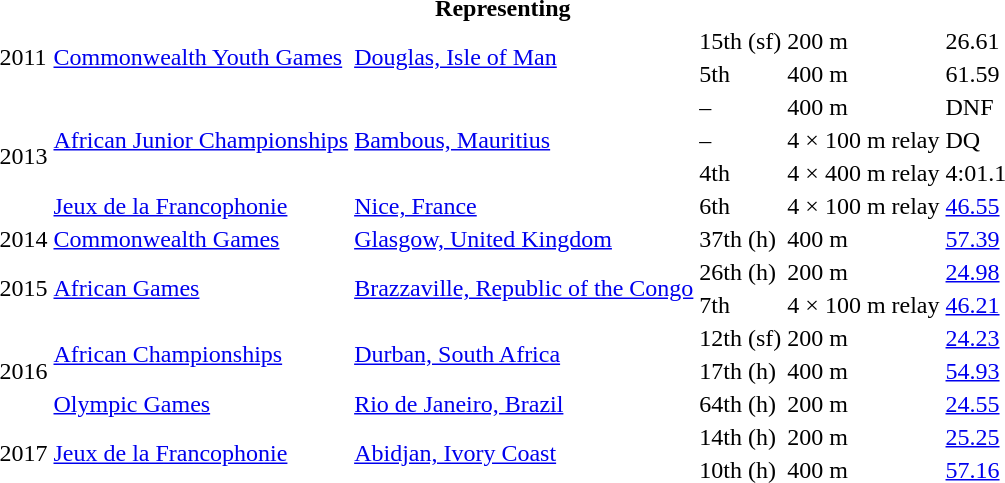<table>
<tr>
<th colspan="6">Representing </th>
</tr>
<tr>
<td rowspan=2>2011</td>
<td rowspan=2><a href='#'>Commonwealth Youth Games</a></td>
<td rowspan=2><a href='#'>Douglas, Isle of Man</a></td>
<td>15th (sf)</td>
<td>200 m</td>
<td>26.61</td>
</tr>
<tr>
<td>5th</td>
<td>400 m</td>
<td>61.59</td>
</tr>
<tr>
<td rowspan=4>2013</td>
<td rowspan=3><a href='#'>African Junior Championships</a></td>
<td rowspan=3><a href='#'>Bambous, Mauritius</a></td>
<td>–</td>
<td>400 m</td>
<td>DNF</td>
</tr>
<tr>
<td>–</td>
<td>4 × 100 m relay</td>
<td>DQ</td>
</tr>
<tr>
<td>4th</td>
<td>4 × 400 m relay</td>
<td>4:01.1</td>
</tr>
<tr>
<td><a href='#'>Jeux de la Francophonie</a></td>
<td><a href='#'>Nice, France</a></td>
<td>6th</td>
<td>4 × 100 m relay</td>
<td><a href='#'>46.55</a></td>
</tr>
<tr>
<td>2014</td>
<td><a href='#'>Commonwealth Games</a></td>
<td><a href='#'>Glasgow, United Kingdom</a></td>
<td>37th (h)</td>
<td>400 m</td>
<td><a href='#'>57.39</a></td>
</tr>
<tr>
<td rowspan=2>2015</td>
<td rowspan=2><a href='#'>African Games</a></td>
<td rowspan=2><a href='#'>Brazzaville, Republic of the Congo</a></td>
<td>26th (h)</td>
<td>200 m</td>
<td><a href='#'>24.98</a></td>
</tr>
<tr>
<td>7th</td>
<td>4 × 100 m relay</td>
<td><a href='#'>46.21</a></td>
</tr>
<tr>
<td rowspan=3>2016</td>
<td rowspan=2><a href='#'>African Championships</a></td>
<td rowspan=2><a href='#'>Durban, South Africa</a></td>
<td>12th (sf)</td>
<td>200 m</td>
<td><a href='#'>24.23</a></td>
</tr>
<tr>
<td>17th (h)</td>
<td>400 m</td>
<td><a href='#'>54.93</a></td>
</tr>
<tr>
<td><a href='#'>Olympic Games</a></td>
<td><a href='#'>Rio de Janeiro, Brazil</a></td>
<td>64th (h)</td>
<td>200 m</td>
<td><a href='#'>24.55</a></td>
</tr>
<tr>
<td rowspan=2>2017</td>
<td rowspan=2><a href='#'>Jeux de la Francophonie</a></td>
<td rowspan=2><a href='#'>Abidjan, Ivory Coast</a></td>
<td>14th (h)</td>
<td>200 m</td>
<td><a href='#'>25.25</a></td>
</tr>
<tr>
<td>10th (h)</td>
<td>400 m</td>
<td><a href='#'>57.16</a></td>
</tr>
</table>
